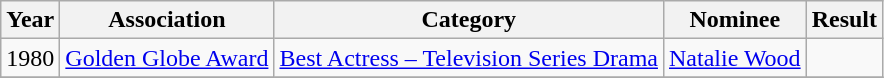<table class="wikitable sortable">
<tr>
<th>Year</th>
<th>Association</th>
<th>Category</th>
<th>Nominee</th>
<th>Result</th>
</tr>
<tr>
<td>1980</td>
<td><a href='#'>Golden Globe Award</a></td>
<td><a href='#'>Best Actress – Television Series Drama</a></td>
<td><a href='#'>Natalie Wood</a></td>
<td></td>
</tr>
<tr>
</tr>
</table>
